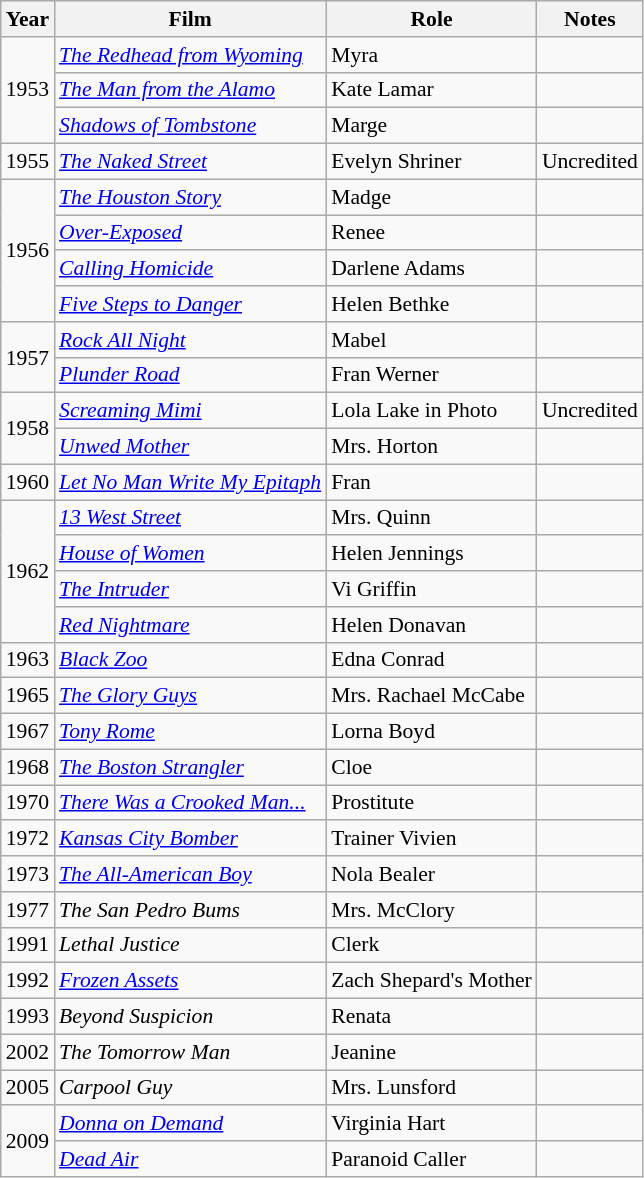<table class="wikitable sortable" style="font-size:90%">
<tr>
<th>Year</th>
<th>Film</th>
<th>Role</th>
<th class="unsortable">Notes</th>
</tr>
<tr>
<td rowspan=3>1953</td>
<td><em><a href='#'>The Redhead from Wyoming</a></em></td>
<td>Myra</td>
<td></td>
</tr>
<tr>
<td><em><a href='#'>The Man from the Alamo</a></em></td>
<td>Kate Lamar</td>
<td></td>
</tr>
<tr>
<td><em><a href='#'>Shadows of Tombstone</a></em></td>
<td>Marge</td>
<td></td>
</tr>
<tr>
<td>1955</td>
<td><em><a href='#'>The Naked Street</a></em></td>
<td>Evelyn Shriner</td>
<td>Uncredited</td>
</tr>
<tr>
<td rowspan=4>1956</td>
<td><em><a href='#'>The Houston Story</a></em></td>
<td>Madge</td>
<td></td>
</tr>
<tr>
<td><em><a href='#'>Over-Exposed</a></em></td>
<td>Renee</td>
<td></td>
</tr>
<tr>
<td><em><a href='#'>Calling Homicide</a></em></td>
<td>Darlene Adams</td>
<td></td>
</tr>
<tr>
<td><em><a href='#'>Five Steps to Danger</a></em></td>
<td>Helen Bethke</td>
<td></td>
</tr>
<tr>
<td rowspan=2>1957</td>
<td><em><a href='#'>Rock All Night</a></em></td>
<td>Mabel</td>
<td></td>
</tr>
<tr>
<td><em><a href='#'>Plunder Road</a></em></td>
<td>Fran Werner</td>
<td></td>
</tr>
<tr>
<td rowspan=2>1958</td>
<td><em><a href='#'>Screaming Mimi</a></em></td>
<td>Lola Lake in Photo</td>
<td>Uncredited</td>
</tr>
<tr>
<td><em><a href='#'>Unwed Mother</a></em></td>
<td>Mrs. Horton</td>
<td></td>
</tr>
<tr>
<td>1960</td>
<td><em><a href='#'>Let No Man Write My Epitaph</a></em></td>
<td>Fran</td>
<td></td>
</tr>
<tr>
<td rowspan=4>1962</td>
<td><em><a href='#'>13 West Street</a></em></td>
<td>Mrs. Quinn</td>
<td></td>
</tr>
<tr>
<td><em><a href='#'>House of Women</a></em></td>
<td>Helen Jennings</td>
<td></td>
</tr>
<tr>
<td><em><a href='#'>The Intruder</a></em></td>
<td>Vi Griffin</td>
<td></td>
</tr>
<tr>
<td><em><a href='#'>Red Nightmare</a></em></td>
<td>Helen Donavan</td>
<td></td>
</tr>
<tr>
<td>1963</td>
<td><em><a href='#'>Black Zoo</a></em></td>
<td>Edna Conrad</td>
<td></td>
</tr>
<tr>
<td>1965</td>
<td><em><a href='#'>The Glory Guys</a></em></td>
<td>Mrs. Rachael McCabe</td>
<td></td>
</tr>
<tr>
<td>1967</td>
<td><em><a href='#'>Tony Rome</a></em></td>
<td>Lorna Boyd</td>
<td></td>
</tr>
<tr>
<td>1968</td>
<td><em><a href='#'>The Boston Strangler</a></em></td>
<td>Cloe</td>
<td></td>
</tr>
<tr>
<td>1970</td>
<td><em><a href='#'>There Was a Crooked Man...</a></em></td>
<td>Prostitute</td>
<td></td>
</tr>
<tr>
<td>1972</td>
<td><em><a href='#'>Kansas City Bomber</a></em></td>
<td>Trainer Vivien</td>
<td></td>
</tr>
<tr>
<td>1973</td>
<td><em><a href='#'>The All-American Boy</a></em></td>
<td>Nola Bealer</td>
<td></td>
</tr>
<tr>
<td>1977</td>
<td><em>The San Pedro Bums</em></td>
<td>Mrs. McClory</td>
<td></td>
</tr>
<tr>
<td>1991</td>
<td><em>Lethal Justice</em></td>
<td>Clerk</td>
<td></td>
</tr>
<tr>
<td>1992</td>
<td><em><a href='#'>Frozen Assets</a></em></td>
<td>Zach Shepard's Mother</td>
<td></td>
</tr>
<tr>
<td>1993</td>
<td><em>Beyond Suspicion</em></td>
<td>Renata</td>
<td></td>
</tr>
<tr>
<td>2002</td>
<td><em>The Tomorrow Man</em></td>
<td>Jeanine</td>
<td></td>
</tr>
<tr>
<td>2005</td>
<td><em>Carpool Guy</em></td>
<td>Mrs. Lunsford</td>
<td></td>
</tr>
<tr>
<td rowspan=2>2009</td>
<td><em><a href='#'>Donna on Demand</a></em></td>
<td>Virginia Hart</td>
<td></td>
</tr>
<tr>
<td><em><a href='#'>Dead Air</a></em></td>
<td>Paranoid Caller</td>
<td></td>
</tr>
</table>
